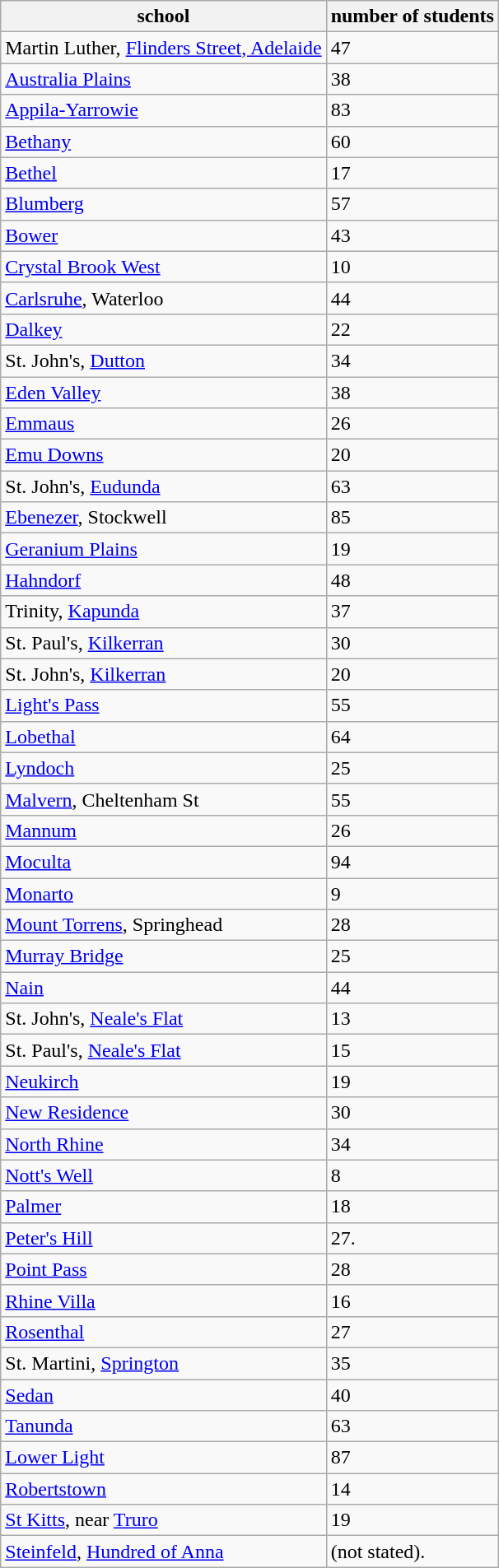<table class="wikitable sortable">
<tr>
<th>school</th>
<th>number of students</th>
</tr>
<tr>
<td>Martin Luther, <a href='#'>Flinders Street, Adelaide</a></td>
<td>47</td>
</tr>
<tr>
<td><a href='#'>Australia Plains</a></td>
<td>38</td>
</tr>
<tr>
<td><a href='#'>Appila-Yarrowie</a></td>
<td>83</td>
</tr>
<tr>
<td><a href='#'>Bethany</a></td>
<td>60</td>
</tr>
<tr>
<td><a href='#'>Bethel</a></td>
<td>17</td>
</tr>
<tr>
<td><a href='#'>Blumberg</a></td>
<td>57</td>
</tr>
<tr>
<td><a href='#'>Bower</a></td>
<td>43</td>
</tr>
<tr>
<td><a href='#'>Crystal Brook West</a></td>
<td>10</td>
</tr>
<tr>
<td><a href='#'>Carlsruhe</a>, Waterloo</td>
<td>44</td>
</tr>
<tr>
<td><a href='#'>Dalkey</a></td>
<td>22</td>
</tr>
<tr>
<td>St. John's, <a href='#'>Dutton</a></td>
<td>34</td>
</tr>
<tr>
<td><a href='#'>Eden Valley</a></td>
<td>38</td>
</tr>
<tr>
<td><a href='#'>Emmaus</a></td>
<td>26</td>
</tr>
<tr>
<td><a href='#'>Emu Downs</a></td>
<td>20</td>
</tr>
<tr>
<td>St. John's, <a href='#'>Eudunda</a></td>
<td>63</td>
</tr>
<tr>
<td><a href='#'>Ebenezer</a>, Stockwell</td>
<td>85</td>
</tr>
<tr>
<td><a href='#'>Geranium Plains</a></td>
<td>19</td>
</tr>
<tr>
<td><a href='#'>Hahndorf</a></td>
<td>48</td>
</tr>
<tr>
<td>Trinity, <a href='#'>Kapunda</a></td>
<td>37</td>
</tr>
<tr>
<td>St. Paul's, <a href='#'>Kilkerran</a></td>
<td>30</td>
</tr>
<tr>
<td>St. John's, <a href='#'>Kilkerran</a></td>
<td>20</td>
</tr>
<tr>
<td><a href='#'>Light's Pass</a></td>
<td>55</td>
</tr>
<tr>
<td><a href='#'>Lobethal</a></td>
<td>64</td>
</tr>
<tr>
<td><a href='#'>Lyndoch</a></td>
<td>25</td>
</tr>
<tr>
<td><a href='#'>Malvern</a>, Cheltenham St</td>
<td>55</td>
</tr>
<tr>
<td><a href='#'>Mannum</a></td>
<td>26</td>
</tr>
<tr>
<td><a href='#'>Moculta</a></td>
<td>94</td>
</tr>
<tr>
<td><a href='#'>Monarto</a></td>
<td>9</td>
</tr>
<tr>
<td><a href='#'>Mount Torrens</a>, Springhead</td>
<td>28</td>
</tr>
<tr>
<td><a href='#'>Murray Bridge</a></td>
<td>25</td>
</tr>
<tr>
<td><a href='#'>Nain</a></td>
<td>44</td>
</tr>
<tr>
<td>St. John's, <a href='#'>Neale's Flat</a></td>
<td>13</td>
</tr>
<tr>
<td>St. Paul's, <a href='#'>Neale's Flat</a></td>
<td>15</td>
</tr>
<tr>
<td><a href='#'>Neukirch</a></td>
<td>19</td>
</tr>
<tr>
<td><a href='#'>New Residence</a></td>
<td>30</td>
</tr>
<tr>
<td><a href='#'>North Rhine</a></td>
<td>34</td>
</tr>
<tr>
<td><a href='#'>Nott's Well</a></td>
<td>8</td>
</tr>
<tr>
<td><a href='#'>Palmer</a></td>
<td>18</td>
</tr>
<tr>
<td><a href='#'>Peter's Hill</a></td>
<td>27.</td>
</tr>
<tr>
<td><a href='#'>Point Pass</a></td>
<td>28</td>
</tr>
<tr>
<td><a href='#'>Rhine Villa</a></td>
<td>16</td>
</tr>
<tr>
<td><a href='#'>Rosenthal</a></td>
<td>27</td>
</tr>
<tr>
<td>St. Martini, <a href='#'>Springton</a></td>
<td>35</td>
</tr>
<tr>
<td><a href='#'>Sedan</a></td>
<td>40</td>
</tr>
<tr>
<td><a href='#'>Tanunda</a></td>
<td>63</td>
</tr>
<tr>
<td><a href='#'>Lower Light</a></td>
<td>87</td>
</tr>
<tr>
<td><a href='#'>Robertstown</a></td>
<td>14</td>
</tr>
<tr>
<td><a href='#'>St Kitts</a>, near <a href='#'>Truro</a></td>
<td>19</td>
</tr>
<tr>
<td><a href='#'>Steinfeld</a>, <a href='#'>Hundred of Anna</a></td>
<td>(not stated).</td>
</tr>
</table>
